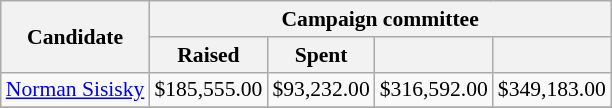<table class="wikitable sortable" style="font-size:90%;text-align:center;">
<tr>
<th rowspan="2">Candidate</th>
<th colspan="7">Campaign committee</th>
</tr>
<tr>
<th>Raised</th>
<th>Spent</th>
<th data-sort-type=currency></th>
<th></th>
</tr>
<tr>
<td><a href='#'>Norman Sisisky</a></td>
<td>$185,555.00</td>
<td>$93,232.00</td>
<td>$316,592.00</td>
<td>$349,183.00</td>
</tr>
<tr>
</tr>
</table>
